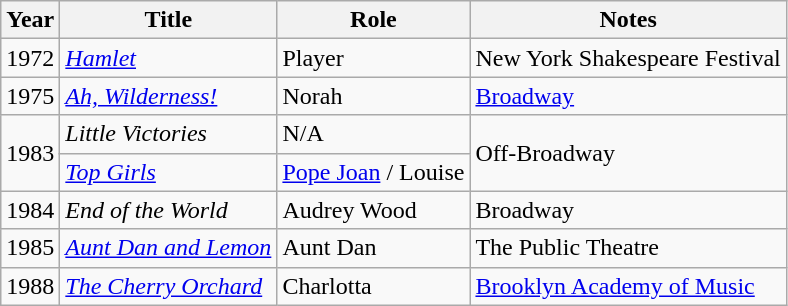<table class="wikitable sortable">
<tr>
<th>Year</th>
<th>Title</th>
<th>Role</th>
<th class="unsortable">Notes</th>
</tr>
<tr>
<td>1972</td>
<td><em><a href='#'>Hamlet</a></em></td>
<td>Player</td>
<td>New York Shakespeare Festival</td>
</tr>
<tr>
<td>1975</td>
<td><em><a href='#'>Ah, Wilderness!</a></em></td>
<td>Norah</td>
<td><a href='#'>Broadway</a></td>
</tr>
<tr>
<td rowspan=2>1983</td>
<td><em>Little Victories</em></td>
<td>N/A</td>
<td rowspan=2>Off-Broadway</td>
</tr>
<tr>
<td><em><a href='#'>Top Girls</a></em></td>
<td><a href='#'>Pope Joan</a> / Louise</td>
</tr>
<tr>
<td>1984</td>
<td><em>End of the World</em></td>
<td>Audrey Wood</td>
<td>Broadway</td>
</tr>
<tr>
<td>1985</td>
<td><em><a href='#'>Aunt Dan and Lemon</a></em></td>
<td>Aunt Dan</td>
<td>The Public Theatre</td>
</tr>
<tr>
<td>1988</td>
<td><em><a href='#'>The Cherry Orchard</a></em></td>
<td>Charlotta</td>
<td><a href='#'>Brooklyn Academy of Music</a></td>
</tr>
</table>
